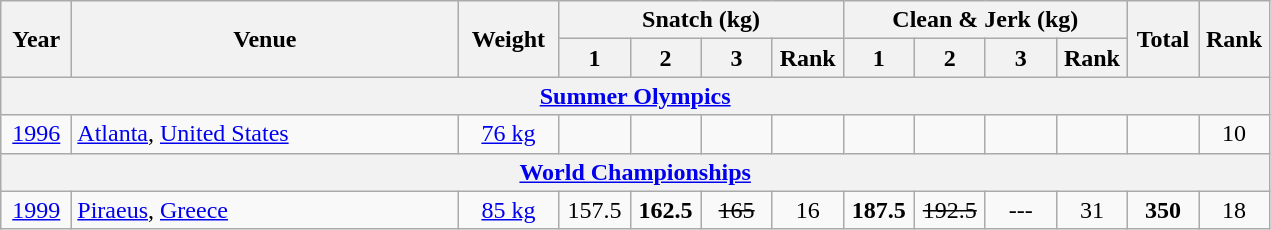<table class = "wikitable" style="text-align:center;">
<tr>
<th rowspan=2 width=40>Year</th>
<th rowspan=2 width=250>Venue</th>
<th rowspan=2 width=60>Weight</th>
<th colspan=4>Snatch (kg)</th>
<th colspan=4>Clean & Jerk (kg)</th>
<th rowspan=2 width=40>Total</th>
<th rowspan=2 width=40>Rank</th>
</tr>
<tr>
<th width=40>1</th>
<th width=40>2</th>
<th width=40>3</th>
<th width=40>Rank</th>
<th width=40>1</th>
<th width=40>2</th>
<th width=40>3</th>
<th width=40>Rank</th>
</tr>
<tr>
<th colspan=13><a href='#'>Summer Olympics</a></th>
</tr>
<tr>
<td><a href='#'>1996</a></td>
<td align=left> <a href='#'>Atlanta</a>, <a href='#'>United States</a></td>
<td><a href='#'>76 kg</a></td>
<td></td>
<td></td>
<td></td>
<td></td>
<td></td>
<td></td>
<td></td>
<td></td>
<td></td>
<td>10</td>
</tr>
<tr>
<th colspan=13><a href='#'>World Championships</a></th>
</tr>
<tr>
<td><a href='#'>1999</a></td>
<td align=left> <a href='#'>Piraeus</a>, <a href='#'>Greece</a></td>
<td><a href='#'>85 kg</a></td>
<td>157.5</td>
<td><strong>162.5</strong></td>
<td><s>165</s></td>
<td>16</td>
<td><strong>187.5</strong></td>
<td><s>192.5</s></td>
<td>---</td>
<td>31</td>
<td><strong>350</strong></td>
<td>18</td>
</tr>
</table>
